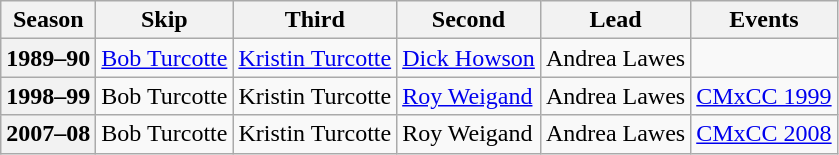<table class="wikitable">
<tr>
<th scope="col">Season</th>
<th scope="col">Skip</th>
<th scope="col">Third</th>
<th scope="col">Second</th>
<th scope="col">Lead</th>
<th scope="col">Events</th>
</tr>
<tr>
<th scope="row">1989–90</th>
<td><a href='#'>Bob Turcotte</a></td>
<td><a href='#'>Kristin Turcotte</a></td>
<td><a href='#'>Dick Howson</a></td>
<td>Andrea Lawes</td>
<td></td>
</tr>
<tr>
<th scope="row">1998–99</th>
<td>Bob Turcotte</td>
<td>Kristin Turcotte</td>
<td><a href='#'>Roy Weigand</a></td>
<td>Andrea Lawes</td>
<td><a href='#'>CMxCC 1999</a> </td>
</tr>
<tr>
<th scope="row">2007–08</th>
<td>Bob Turcotte</td>
<td>Kristin Turcotte</td>
<td>Roy Weigand</td>
<td>Andrea Lawes</td>
<td><a href='#'>CMxCC 2008</a> </td>
</tr>
</table>
